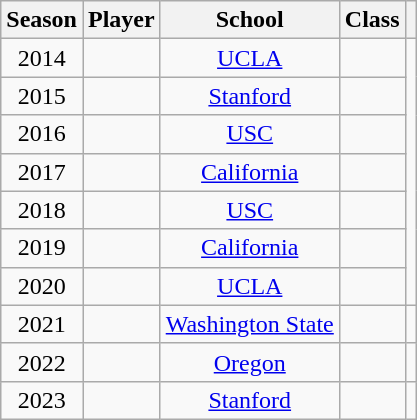<table class="wikitable sortable" style="text-align: center;">
<tr>
<th>Season</th>
<th>Player</th>
<th>School</th>
<th>Class</th>
<th class="unsortable"></th>
</tr>
<tr>
<td>2014</td>
<td></td>
<td><a href='#'>UCLA</a></td>
<td></td>
<td rowspan=7></td>
</tr>
<tr>
<td>2015</td>
<td></td>
<td><a href='#'>Stanford</a></td>
<td></td>
</tr>
<tr>
<td>2016</td>
<td></td>
<td><a href='#'>USC</a></td>
<td></td>
</tr>
<tr>
<td>2017</td>
<td></td>
<td><a href='#'>California</a></td>
<td></td>
</tr>
<tr>
<td>2018</td>
<td></td>
<td><a href='#'>USC</a></td>
<td></td>
</tr>
<tr>
<td>2019</td>
<td></td>
<td><a href='#'>California</a></td>
<td></td>
</tr>
<tr>
<td>2020</td>
<td></td>
<td><a href='#'>UCLA</a></td>
<td></td>
</tr>
<tr>
<td>2021</td>
<td></td>
<td><a href='#'>Washington State</a></td>
<td></td>
<td></td>
</tr>
<tr>
<td>2022</td>
<td></td>
<td><a href='#'>Oregon</a></td>
<td></td>
<td></td>
</tr>
<tr>
<td>2023</td>
<td></td>
<td><a href='#'>Stanford</a></td>
<td></td>
<td></td>
</tr>
</table>
